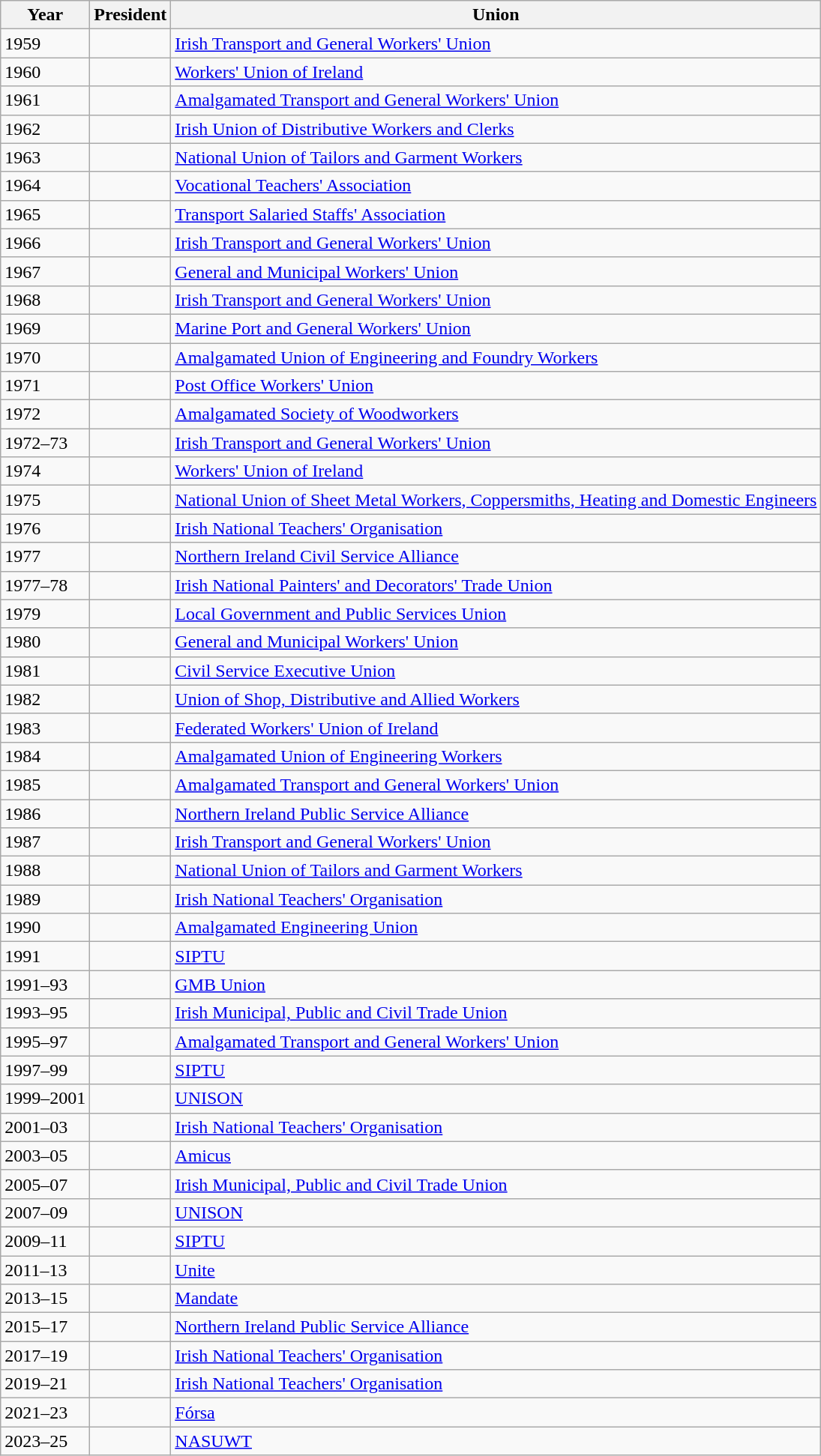<table class="wikitable sortable">
<tr>
<th>Year</th>
<th>President</th>
<th>Union</th>
</tr>
<tr>
<td>1959</td>
<td></td>
<td><a href='#'>Irish Transport and General Workers' Union</a></td>
</tr>
<tr>
<td>1960</td>
<td></td>
<td><a href='#'>Workers' Union of Ireland</a></td>
</tr>
<tr>
<td>1961</td>
<td></td>
<td><a href='#'>Amalgamated Transport and General Workers' Union</a></td>
</tr>
<tr>
<td>1962</td>
<td></td>
<td><a href='#'>Irish Union of Distributive Workers and Clerks</a></td>
</tr>
<tr>
<td>1963</td>
<td></td>
<td><a href='#'>National Union of Tailors and Garment Workers</a></td>
</tr>
<tr>
<td>1964</td>
<td></td>
<td><a href='#'>Vocational Teachers' Association</a></td>
</tr>
<tr>
<td>1965</td>
<td></td>
<td><a href='#'>Transport Salaried Staffs' Association</a></td>
</tr>
<tr>
<td>1966</td>
<td></td>
<td><a href='#'>Irish Transport and General Workers' Union</a></td>
</tr>
<tr>
<td>1967</td>
<td></td>
<td><a href='#'>General and Municipal Workers' Union</a></td>
</tr>
<tr>
<td>1968</td>
<td></td>
<td><a href='#'>Irish Transport and General Workers' Union</a></td>
</tr>
<tr>
<td>1969</td>
<td></td>
<td><a href='#'>Marine Port and General Workers' Union</a></td>
</tr>
<tr>
<td>1970</td>
<td></td>
<td><a href='#'>Amalgamated Union of Engineering and Foundry Workers</a></td>
</tr>
<tr>
<td>1971</td>
<td></td>
<td><a href='#'>Post Office Workers' Union</a></td>
</tr>
<tr>
<td>1972</td>
<td></td>
<td><a href='#'>Amalgamated Society of Woodworkers</a></td>
</tr>
<tr>
<td>1972–73</td>
<td></td>
<td><a href='#'>Irish Transport and General Workers' Union</a></td>
</tr>
<tr>
<td>1974</td>
<td></td>
<td><a href='#'>Workers' Union of Ireland</a></td>
</tr>
<tr>
<td>1975</td>
<td></td>
<td><a href='#'>National Union of Sheet Metal Workers, Coppersmiths, Heating and Domestic Engineers</a></td>
</tr>
<tr>
<td>1976</td>
<td></td>
<td><a href='#'>Irish National Teachers' Organisation</a></td>
</tr>
<tr>
<td>1977</td>
<td></td>
<td><a href='#'>Northern Ireland Civil Service Alliance</a></td>
</tr>
<tr>
<td>1977–78</td>
<td></td>
<td><a href='#'>Irish National Painters' and Decorators' Trade Union</a></td>
</tr>
<tr>
<td>1979</td>
<td></td>
<td><a href='#'>Local Government and Public Services Union</a></td>
</tr>
<tr>
<td>1980</td>
<td></td>
<td><a href='#'>General and Municipal Workers' Union</a></td>
</tr>
<tr>
<td>1981</td>
<td></td>
<td><a href='#'>Civil Service Executive Union</a></td>
</tr>
<tr>
<td>1982</td>
<td></td>
<td><a href='#'>Union of Shop, Distributive and Allied Workers</a></td>
</tr>
<tr>
<td>1983</td>
<td></td>
<td><a href='#'>Federated Workers' Union of Ireland</a></td>
</tr>
<tr>
<td>1984</td>
<td></td>
<td><a href='#'>Amalgamated Union of Engineering Workers</a></td>
</tr>
<tr>
<td>1985</td>
<td></td>
<td><a href='#'>Amalgamated Transport and General Workers' Union</a></td>
</tr>
<tr>
<td>1986</td>
<td></td>
<td><a href='#'>Northern Ireland Public Service Alliance</a></td>
</tr>
<tr>
<td>1987</td>
<td></td>
<td><a href='#'>Irish Transport and General Workers' Union</a></td>
</tr>
<tr>
<td>1988</td>
<td></td>
<td><a href='#'>National Union of Tailors and Garment Workers</a></td>
</tr>
<tr>
<td>1989</td>
<td></td>
<td><a href='#'>Irish National Teachers' Organisation</a></td>
</tr>
<tr>
<td>1990</td>
<td></td>
<td><a href='#'>Amalgamated Engineering Union</a></td>
</tr>
<tr>
<td>1991</td>
<td></td>
<td><a href='#'>SIPTU</a></td>
</tr>
<tr>
<td>1991–93</td>
<td></td>
<td><a href='#'>GMB Union</a></td>
</tr>
<tr>
<td>1993–95</td>
<td></td>
<td><a href='#'>Irish Municipal, Public and Civil Trade Union</a></td>
</tr>
<tr>
<td>1995–97</td>
<td></td>
<td><a href='#'>Amalgamated Transport and General Workers' Union</a></td>
</tr>
<tr>
<td>1997–99</td>
<td></td>
<td><a href='#'>SIPTU</a></td>
</tr>
<tr>
<td>1999–2001</td>
<td></td>
<td><a href='#'>UNISON</a></td>
</tr>
<tr>
<td>2001–03</td>
<td></td>
<td><a href='#'>Irish National Teachers' Organisation</a></td>
</tr>
<tr>
<td>2003–05</td>
<td></td>
<td><a href='#'>Amicus</a></td>
</tr>
<tr>
<td>2005–07</td>
<td></td>
<td><a href='#'>Irish Municipal, Public and Civil Trade Union</a></td>
</tr>
<tr>
<td>2007–09</td>
<td></td>
<td><a href='#'>UNISON</a></td>
</tr>
<tr>
<td>2009–11</td>
<td></td>
<td><a href='#'>SIPTU</a></td>
</tr>
<tr>
<td>2011–13</td>
<td></td>
<td><a href='#'>Unite</a></td>
</tr>
<tr>
<td>2013–15</td>
<td></td>
<td><a href='#'>Mandate</a></td>
</tr>
<tr>
<td>2015–17</td>
<td></td>
<td><a href='#'>Northern Ireland Public Service Alliance</a></td>
</tr>
<tr>
<td>2017–19</td>
<td></td>
<td><a href='#'>Irish National Teachers' Organisation</a></td>
</tr>
<tr>
<td>2019–21</td>
<td></td>
<td><a href='#'>Irish National Teachers' Organisation</a></td>
</tr>
<tr>
<td>2021–23</td>
<td></td>
<td><a href='#'>Fórsa</a></td>
</tr>
<tr>
<td>2023–25</td>
<td></td>
<td><a href='#'>NASUWT</a></td>
</tr>
</table>
